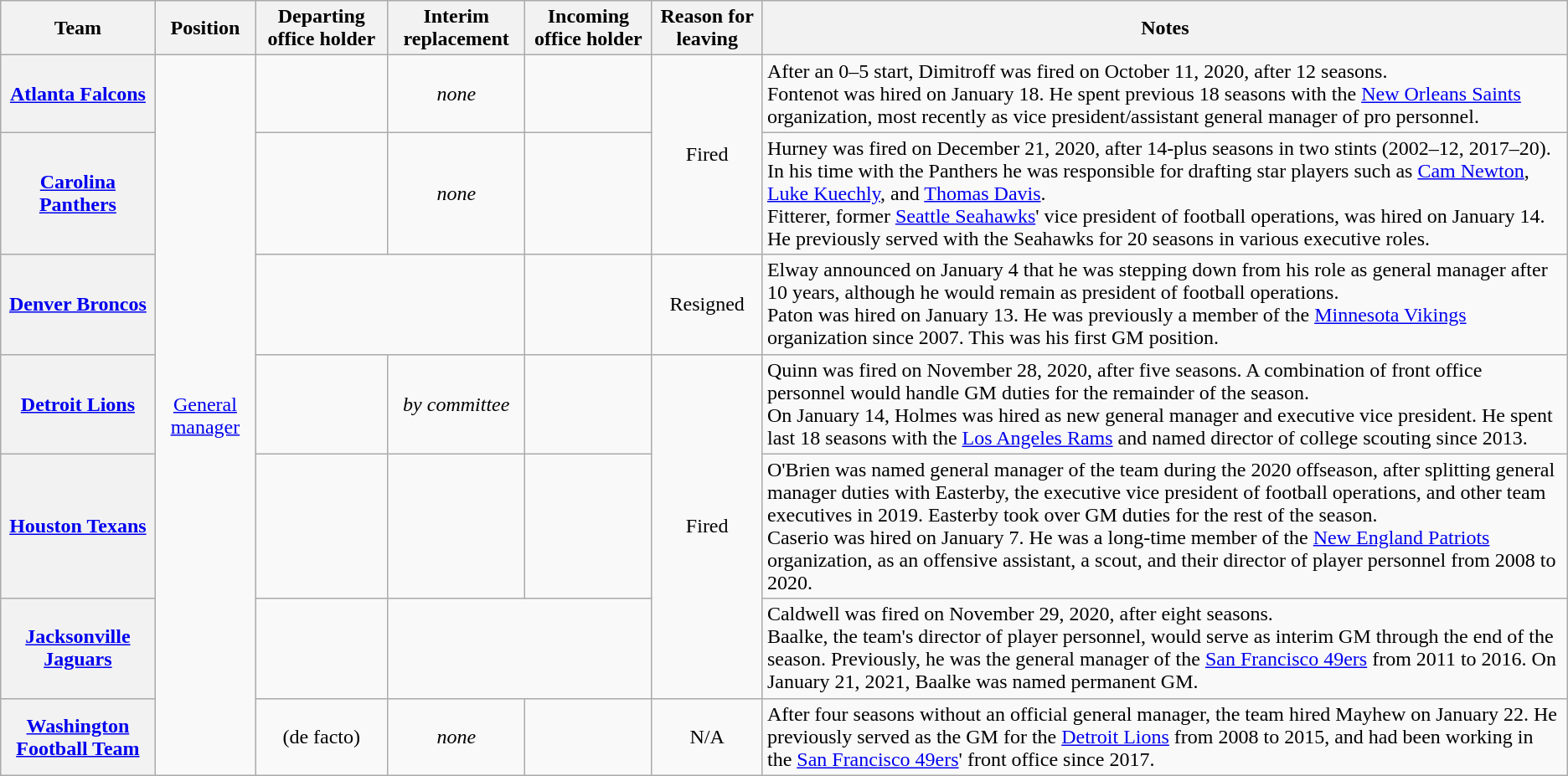<table class="wikitable sortable plainrowheaders">
<tr>
<th scope="col">Team</th>
<th scope="col">Position</th>
<th scope="col">Departing office holder</th>
<th scope="col">Interim replacement</th>
<th scope="col">Incoming office holder</th>
<th class="unsortbale">Reason for leaving</th>
<th>Notes</th>
</tr>
<tr>
<th scope="row" style="text-align:center;"><a href='#'>Atlanta Falcons</a></th>
<td style="text-align:center;" rowspan="7"><a href='#'>General manager</a></td>
<td style="text-align:center;"></td>
<td style="text-align:center;"><em>none</em></td>
<td style="text-align:center;"></td>
<td style="text-align:center; "rowspan="2">Fired</td>
<td>After an 0–5 start, Dimitroff was fired on October 11, 2020, after 12 seasons.<br>Fontenot was hired on January 18. He spent previous 18 seasons with the <a href='#'>New Orleans Saints</a> organization, most recently as vice president/assistant general manager of pro personnel.</td>
</tr>
<tr>
<th scope="row" style="text-align:center;"><a href='#'>Carolina Panthers</a></th>
<td style="text-align:center;"></td>
<td style="text-align:center;"><em>none</em></td>
<td style="text-align:center;"></td>
<td>Hurney was fired on December 21, 2020, after 14-plus seasons in two stints (2002–12, 2017–20). In his time with the Panthers he was responsible for drafting star players such as <a href='#'>Cam Newton</a>, <a href='#'>Luke Kuechly</a>, and <a href='#'>Thomas Davis</a>.<br>Fitterer, former <a href='#'>Seattle Seahawks</a>' vice president of football operations, was hired on January 14. He previously served with the Seahawks for 20 seasons in various executive roles.</td>
</tr>
<tr>
<th scope="row" style="text-align:center;"><a href='#'>Denver Broncos</a></th>
<td style="text-align:center;" colspan="2"></td>
<td style="text-align:center;"></td>
<td style="text-align:center;">Resigned</td>
<td>Elway announced on January 4 that he was stepping down from his role as general manager after 10 years, although he would remain as president of football operations.<br>Paton was hired on January 13. He was previously a member of the <a href='#'>Minnesota Vikings</a> organization since 2007. This was his first GM position.</td>
</tr>
<tr>
<th scope="row" style="text-align:center;"><a href='#'>Detroit Lions</a></th>
<td style="text-align:center;"></td>
<td style="text-align:center;"><em>by committee</em></td>
<td style="text-align:center;"></td>
<td style="text-align:center;" rowspan="3">Fired</td>
<td>Quinn was fired on November 28, 2020, after five seasons. A combination of front office personnel would handle GM duties for the remainder of the season.<br>On January 14, Holmes was hired as new general manager and executive vice president. He spent last 18 seasons with the <a href='#'>Los Angeles Rams</a> and named director of college scouting since 2013.</td>
</tr>
<tr>
<th scope="row" style="text-align:center;"><a href='#'>Houston Texans</a></th>
<td style="text-align:center;"></td>
<td style="text-align:center;"></td>
<td style="text-align:center;"></td>
<td>O'Brien was named general manager of the team during the 2020 offseason, after splitting general manager duties with Easterby, the executive vice president of football operations, and other team executives in 2019. Easterby took over GM duties for the rest of the season.<br>Caserio was hired on January 7. He was a long-time member of the <a href='#'>New England Patriots</a> organization, as an offensive assistant, a scout, and their director of player personnel from 2008 to 2020.</td>
</tr>
<tr>
<th scope="row" style="text-align:center;"><a href='#'>Jacksonville Jaguars</a></th>
<td style="text-align:center;"></td>
<td style="text-align:center;" colspan="2"></td>
<td>Caldwell was fired on November 29, 2020, after eight seasons.<br>Baalke, the team's director of player personnel, would serve as interim GM through the end of the season. Previously, he was the general manager of the <a href='#'>San Francisco 49ers</a> from 2011 to 2016. On January 21, 2021, Baalke was named permanent GM.</td>
</tr>
<tr>
<th scope="row" style="text-align:center;"><a href='#'>Washington Football Team</a></th>
<td style="text-align:center;"> (de facto)</td>
<td style="text-align:center;"><em>none</em></td>
<td style="text-align:center;"></td>
<td style="text-align:center;">N/A</td>
<td>After four seasons without an official general manager, the team hired Mayhew on January 22. He previously served as the GM for the <a href='#'>Detroit Lions</a> from 2008 to 2015, and had been working in the <a href='#'>San Francisco 49ers</a>' front office since 2017.</td>
</tr>
</table>
